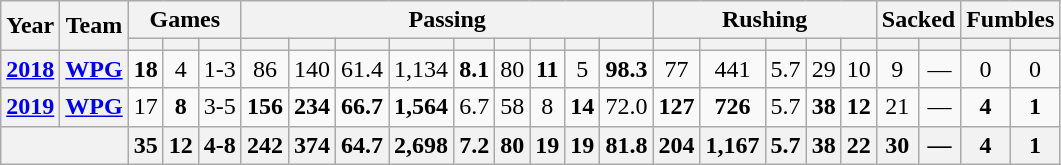<table class="wikitable" style="text-align:center;">
<tr>
<th rowspan="2">Year</th>
<th rowspan="2">Team</th>
<th colspan="3">Games</th>
<th colspan="9">Passing</th>
<th colspan="5">Rushing</th>
<th colspan="2">Sacked</th>
<th colspan="2">Fumbles</th>
</tr>
<tr>
<th></th>
<th></th>
<th></th>
<th></th>
<th></th>
<th></th>
<th></th>
<th></th>
<th></th>
<th></th>
<th></th>
<th></th>
<th></th>
<th></th>
<th></th>
<th></th>
<th></th>
<th></th>
<th></th>
<th></th>
<th></th>
</tr>
<tr>
<th><a href='#'>2018</a></th>
<th><a href='#'>WPG</a></th>
<td><strong>18</strong></td>
<td>4</td>
<td>1-3</td>
<td>86</td>
<td>140</td>
<td>61.4</td>
<td>1,134</td>
<td><strong>8.1</strong></td>
<td>80</td>
<td><strong>11</strong></td>
<td>5</td>
<td><strong>98.3</strong></td>
<td>77</td>
<td>441</td>
<td>5.7</td>
<td>29</td>
<td>10</td>
<td>9</td>
<td>—</td>
<td>0</td>
<td>0</td>
</tr>
<tr>
<th><a href='#'>2019</a></th>
<th><a href='#'>WPG</a></th>
<td>17</td>
<td><strong>8</strong></td>
<td>3-5</td>
<td><strong>156</strong></td>
<td><strong>234</strong></td>
<td><strong>66.7</strong></td>
<td><strong>1,564</strong></td>
<td>6.7</td>
<td>58</td>
<td>8</td>
<td><strong>14</strong></td>
<td>72.0</td>
<td><strong>127</strong></td>
<td><strong>726</strong></td>
<td>5.7</td>
<td><strong>38</strong></td>
<td><strong>12</strong></td>
<td>21</td>
<td>—</td>
<td><strong>4</strong></td>
<td><strong>1</strong></td>
</tr>
<tr>
<th colspan="2"></th>
<th>35</th>
<th>12</th>
<th>4-8</th>
<th>242</th>
<th>374</th>
<th>64.7</th>
<th>2,698</th>
<th>7.2</th>
<th>80</th>
<th>19</th>
<th>19</th>
<th>81.8</th>
<th>204</th>
<th>1,167</th>
<th>5.7</th>
<th>38</th>
<th>22</th>
<th>30</th>
<th>—</th>
<th>4</th>
<th>1</th>
</tr>
</table>
